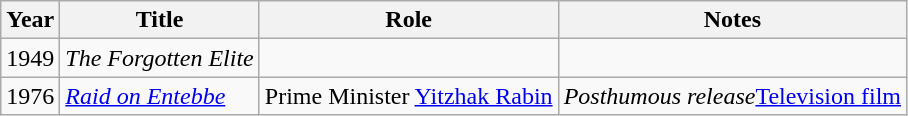<table class="wikitable">
<tr>
<th>Year</th>
<th>Title</th>
<th>Role</th>
<th>Notes</th>
</tr>
<tr>
<td>1949</td>
<td><em>The Forgotten Elite</em></td>
<td></td>
<td></td>
</tr>
<tr>
<td>1976</td>
<td><em><a href='#'>Raid on Entebbe</a></em></td>
<td>Prime Minister <a href='#'>Yitzhak Rabin</a></td>
<td><em>Posthumous release</em><a href='#'>Television film</a></td>
</tr>
</table>
